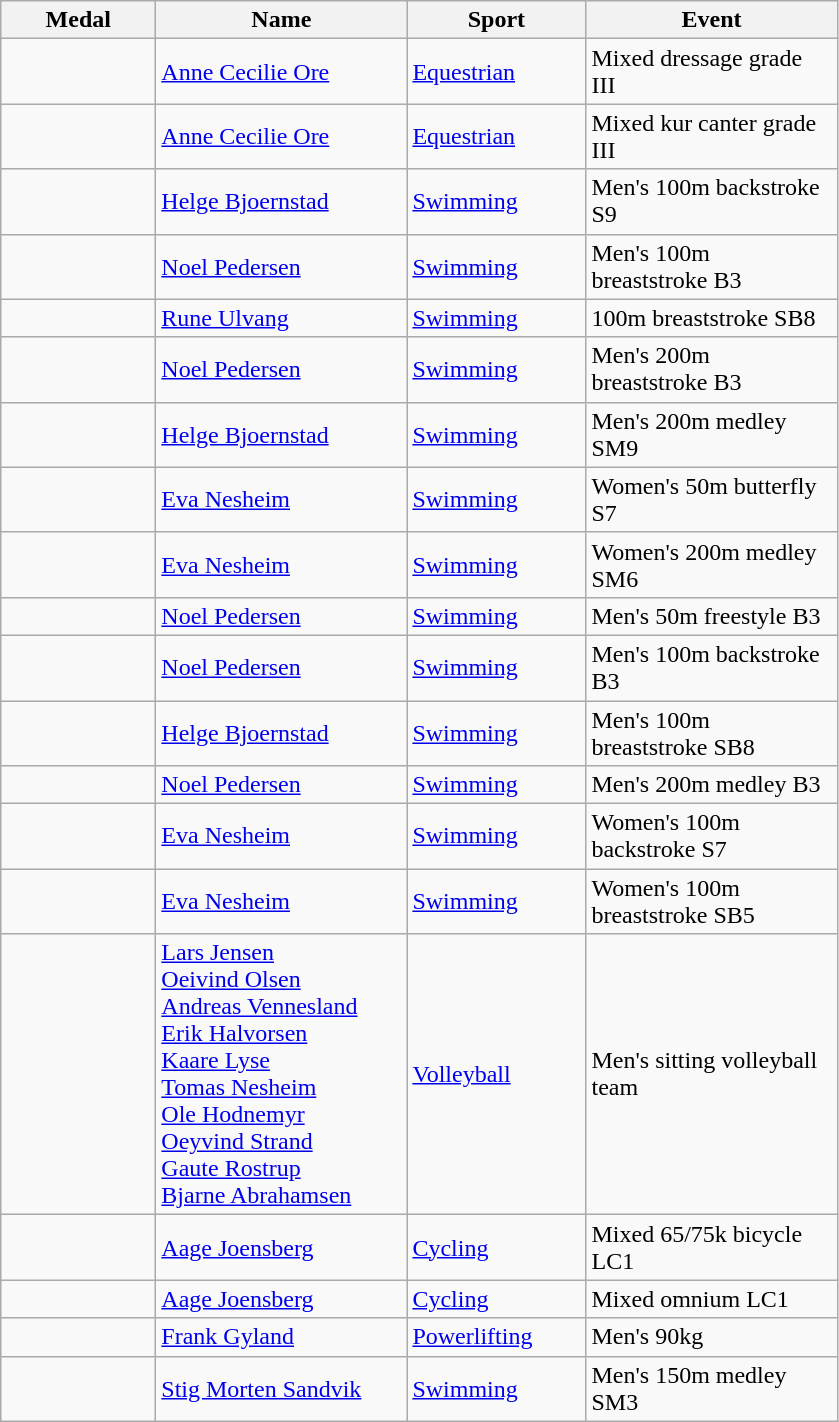<table class="wikitable">
<tr>
<th style="width:6em">Medal</th>
<th style="width:10em">Name</th>
<th style="width:7em">Sport</th>
<th style="width:10em">Event</th>
</tr>
<tr>
<td></td>
<td><a href='#'>Anne Cecilie Ore</a></td>
<td><a href='#'>Equestrian</a></td>
<td>Mixed dressage grade III</td>
</tr>
<tr>
<td></td>
<td><a href='#'>Anne Cecilie Ore</a></td>
<td><a href='#'>Equestrian</a></td>
<td>Mixed kur canter grade III</td>
</tr>
<tr>
<td></td>
<td><a href='#'>Helge Bjoernstad</a></td>
<td><a href='#'>Swimming</a></td>
<td>Men's 100m backstroke S9</td>
</tr>
<tr>
<td></td>
<td><a href='#'>Noel Pedersen</a></td>
<td><a href='#'>Swimming</a></td>
<td>Men's 100m breaststroke B3</td>
</tr>
<tr>
<td></td>
<td><a href='#'>Rune Ulvang</a></td>
<td><a href='#'>Swimming</a></td>
<td>100m breaststroke SB8</td>
</tr>
<tr>
<td></td>
<td><a href='#'>Noel Pedersen</a></td>
<td><a href='#'>Swimming</a></td>
<td>Men's 200m breaststroke B3</td>
</tr>
<tr>
<td></td>
<td><a href='#'>Helge Bjoernstad</a></td>
<td><a href='#'>Swimming</a></td>
<td>Men's 200m medley SM9</td>
</tr>
<tr>
<td></td>
<td><a href='#'>Eva Nesheim</a></td>
<td><a href='#'>Swimming</a></td>
<td>Women's 50m butterfly S7</td>
</tr>
<tr>
<td></td>
<td><a href='#'>Eva Nesheim</a></td>
<td><a href='#'>Swimming</a></td>
<td>Women's 200m medley SM6</td>
</tr>
<tr>
<td></td>
<td><a href='#'>Noel Pedersen</a></td>
<td><a href='#'>Swimming</a></td>
<td>Men's 50m freestyle B3</td>
</tr>
<tr>
<td></td>
<td><a href='#'>Noel Pedersen</a></td>
<td><a href='#'>Swimming</a></td>
<td>Men's 100m backstroke B3</td>
</tr>
<tr>
<td></td>
<td><a href='#'>Helge Bjoernstad</a></td>
<td><a href='#'>Swimming</a></td>
<td>Men's 100m breaststroke SB8</td>
</tr>
<tr>
<td></td>
<td><a href='#'>Noel Pedersen</a></td>
<td><a href='#'>Swimming</a></td>
<td>Men's 200m medley B3</td>
</tr>
<tr>
<td></td>
<td><a href='#'>Eva Nesheim</a></td>
<td><a href='#'>Swimming</a></td>
<td>Women's 100m backstroke S7</td>
</tr>
<tr>
<td></td>
<td><a href='#'>Eva Nesheim</a></td>
<td><a href='#'>Swimming</a></td>
<td>Women's 100m breaststroke SB5</td>
</tr>
<tr>
<td></td>
<td><a href='#'>Lars Jensen</a><br> <a href='#'>Oeivind Olsen</a><br> <a href='#'>Andreas Vennesland</a><br> <a href='#'>Erik Halvorsen</a><br> <a href='#'>Kaare Lyse</a><br> <a href='#'>Tomas Nesheim</a><br> <a href='#'>Ole Hodnemyr</a><br> <a href='#'>Oeyvind Strand</a><br> <a href='#'>Gaute Rostrup</a><br> <a href='#'>Bjarne Abrahamsen</a></td>
<td><a href='#'>Volleyball</a></td>
<td>Men's sitting volleyball team</td>
</tr>
<tr>
<td></td>
<td><a href='#'>Aage Joensberg</a></td>
<td><a href='#'>Cycling</a></td>
<td>Mixed 65/75k bicycle LC1</td>
</tr>
<tr>
<td></td>
<td><a href='#'>Aage Joensberg</a></td>
<td><a href='#'>Cycling</a></td>
<td>Mixed omnium LC1</td>
</tr>
<tr>
<td></td>
<td><a href='#'>Frank Gyland</a></td>
<td><a href='#'>Powerlifting</a></td>
<td>Men's 90kg</td>
</tr>
<tr>
<td></td>
<td><a href='#'>Stig Morten Sandvik</a></td>
<td><a href='#'>Swimming</a></td>
<td>Men's 150m medley SM3</td>
</tr>
</table>
